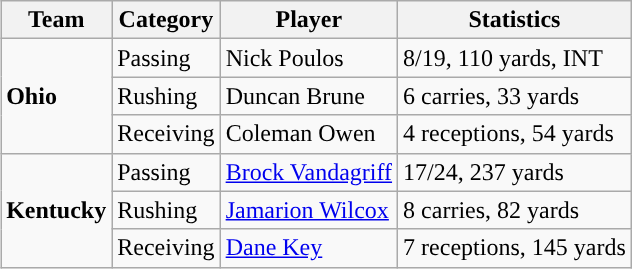<table class="wikitable" style="float: right;">
<tr>
<th>Team</th>
<th>Category</th>
<th>Player</th>
<th>Statistics</th>
</tr>
<tr>
<td rowspan=3><strong>Ohio</strong></td>
<td>Passing</td>
<td>Nick Poulos</td>
<td>8/19, 110 yards, INT</td>
</tr>
<tr>
<td>Rushing</td>
<td>Duncan Brune</td>
<td>6 carries, 33 yards</td>
</tr>
<tr>
<td>Receiving</td>
<td>Coleman Owen</td>
<td>4 receptions, 54 yards</td>
</tr>
<tr>
<td rowspan=3><strong>Kentucky</strong></td>
<td>Passing</td>
<td><a href='#'>Brock Vandagriff</a></td>
<td>17/24, 237 yards</td>
</tr>
<tr>
<td>Rushing</td>
<td><a href='#'>Jamarion Wilcox</a></td>
<td>8 carries, 82 yards</td>
</tr>
<tr>
<td>Receiving</td>
<td><a href='#'>Dane Key</a></td>
<td>7 receptions, 145 yards</td>
</tr>
</table>
